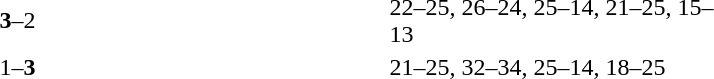<table>
<tr>
<th width=200></th>
<th width=80></th>
<th width=200></th>
<th width=220></th>
</tr>
<tr>
<td align=right><strong></strong></td>
<td align=center><strong>3</strong>–2</td>
<td></td>
<td>22–25, 26–24, 25–14, 21–25, 15–13</td>
</tr>
<tr>
<td align=right></td>
<td align=center>1–<strong>3</strong></td>
<td><strong></strong></td>
<td>21–25, 32–34, 25–14, 18–25</td>
</tr>
</table>
